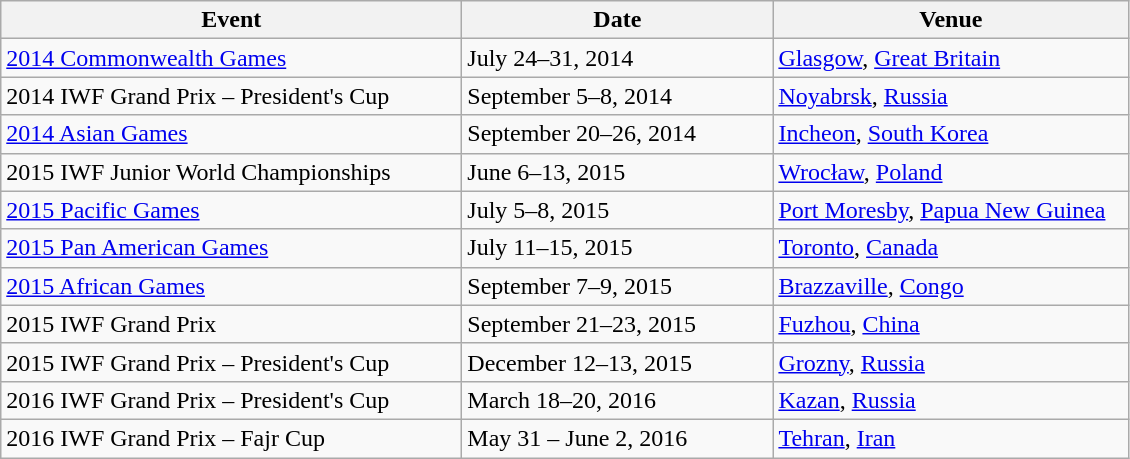<table class="wikitable">
<tr>
<th width=300>Event</th>
<th width=200>Date</th>
<th width=230>Venue</th>
</tr>
<tr>
<td><a href='#'>2014 Commonwealth Games</a></td>
<td>July 24–31, 2014</td>
<td> <a href='#'>Glasgow</a>, <a href='#'>Great Britain</a></td>
</tr>
<tr>
<td>2014 IWF Grand Prix – President's Cup</td>
<td>September 5–8, 2014</td>
<td> <a href='#'>Noyabrsk</a>, <a href='#'>Russia</a></td>
</tr>
<tr>
<td><a href='#'>2014 Asian Games</a></td>
<td>September 20–26, 2014</td>
<td> <a href='#'>Incheon</a>, <a href='#'>South Korea</a></td>
</tr>
<tr>
<td>2015 IWF Junior World Championships</td>
<td>June 6–13, 2015</td>
<td> <a href='#'>Wrocław</a>, <a href='#'>Poland</a></td>
</tr>
<tr>
<td><a href='#'>2015 Pacific Games</a></td>
<td>July 5–8, 2015</td>
<td> <a href='#'>Port Moresby</a>, <a href='#'>Papua New Guinea</a></td>
</tr>
<tr>
<td><a href='#'>2015 Pan American Games</a></td>
<td>July 11–15, 2015</td>
<td> <a href='#'>Toronto</a>, <a href='#'>Canada</a></td>
</tr>
<tr>
<td><a href='#'>2015 African Games</a></td>
<td>September 7–9, 2015</td>
<td> <a href='#'>Brazzaville</a>, <a href='#'>Congo</a></td>
</tr>
<tr>
<td>2015 IWF Grand Prix</td>
<td>September 21–23, 2015</td>
<td> <a href='#'>Fuzhou</a>, <a href='#'>China</a></td>
</tr>
<tr>
<td>2015 IWF Grand Prix – President's Cup</td>
<td>December 12–13, 2015</td>
<td> <a href='#'>Grozny</a>, <a href='#'>Russia</a></td>
</tr>
<tr>
<td>2016 IWF Grand Prix – President's Cup</td>
<td>March 18–20, 2016</td>
<td> <a href='#'>Kazan</a>, <a href='#'>Russia</a></td>
</tr>
<tr>
<td>2016 IWF Grand Prix – Fajr Cup</td>
<td>May 31 – June 2, 2016</td>
<td> <a href='#'>Tehran</a>, <a href='#'>Iran</a></td>
</tr>
</table>
